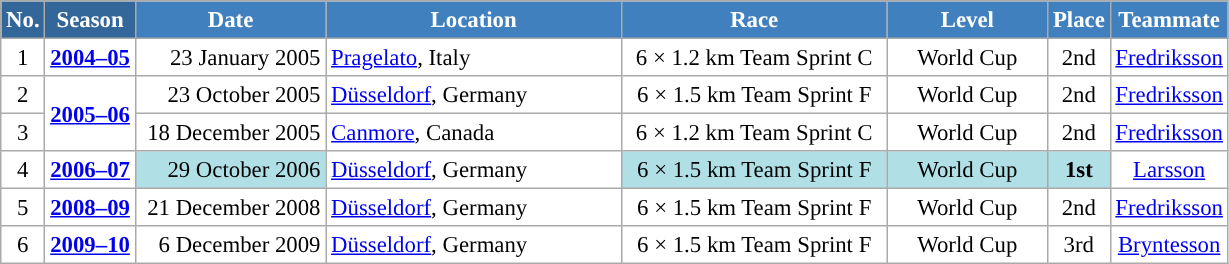<table class="wikitable sortable" style="font-size:95%; text-align:center; border:grey solid 1px; border-collapse:collapse; background:#ffffff;">
<tr style="background:#efefef;">
<th style="background-color:#369; color:white;">No.</th>
<th style="background-color:#369; color:white;">Season</th>
<th style="background-color:#4180be; color:white; width:120px;">Date</th>
<th style="background-color:#4180be; color:white; width:190px;">Location</th>
<th style="background-color:#4180be; color:white; width:170px;">Race</th>
<th style="background-color:#4180be; color:white; width:100px;">Level</th>
<th style="background-color:#4180be; color:white;">Place</th>
<th style="background-color:#4180be; color:white;">Teammate</th>
</tr>
<tr>
<td align=center>1</td>
<td rowspan=1 align=center><strong><a href='#'>2004–05</a></strong></td>
<td align=right>23 January 2005</td>
<td align=left> <a href='#'>Pragelato</a>, Italy</td>
<td>6 × 1.2 km Team Sprint C</td>
<td>World Cup</td>
<td>2nd</td>
<td><a href='#'>Fredriksson</a></td>
</tr>
<tr>
<td align=center>2</td>
<td rowspan=2 align=center><strong><a href='#'>2005–06</a></strong></td>
<td align=right>23 October 2005</td>
<td align=left> <a href='#'>Düsseldorf</a>, Germany</td>
<td>6 × 1.5 km Team Sprint F</td>
<td>World Cup</td>
<td>2nd</td>
<td><a href='#'>Fredriksson</a></td>
</tr>
<tr>
<td align=center>3</td>
<td align=right>18 December 2005</td>
<td align=left> <a href='#'>Canmore</a>, Canada</td>
<td>6 × 1.2 km Team Sprint C</td>
<td>World Cup</td>
<td>2nd</td>
<td><a href='#'>Fredriksson</a></td>
</tr>
<tr>
<td align=center>4</td>
<td rowspan=1 align=center><strong><a href='#'>2006–07</a></strong></td>
<td bgcolor="#BOEOE6" align=right>29 October 2006</td>
<td align=left> <a href='#'>Düsseldorf</a>, Germany</td>
<td bgcolor="#BOEOE6">6 × 1.5 km Team Sprint F</td>
<td bgcolor="#BOEOE6">World Cup</td>
<td bgcolor="#BOEOE6"><strong>1st</strong></td>
<td><a href='#'>Larsson</a></td>
</tr>
<tr>
<td align=center>5</td>
<td rowspan=1 align=center><strong><a href='#'>2008–09</a></strong></td>
<td align=right>21 December 2008</td>
<td align=left> <a href='#'>Düsseldorf</a>, Germany</td>
<td>6 × 1.5 km Team Sprint F</td>
<td>World Cup</td>
<td>2nd</td>
<td><a href='#'>Fredriksson</a></td>
</tr>
<tr>
<td align=center>6</td>
<td rowspan=1 align=center><strong><a href='#'>2009–10</a></strong></td>
<td align=right>6 December 2009</td>
<td align=left> <a href='#'>Düsseldorf</a>, Germany</td>
<td>6 × 1.5 km Team Sprint F</td>
<td>World Cup</td>
<td>3rd</td>
<td><a href='#'>Bryntesson</a></td>
</tr>
</table>
